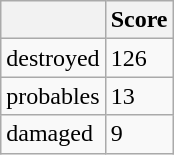<table class="wikitable">
<tr>
<th></th>
<th>Score</th>
</tr>
<tr>
<td>destroyed</td>
<td>126</td>
</tr>
<tr>
<td>probables</td>
<td>13</td>
</tr>
<tr>
<td>damaged</td>
<td>9</td>
</tr>
</table>
